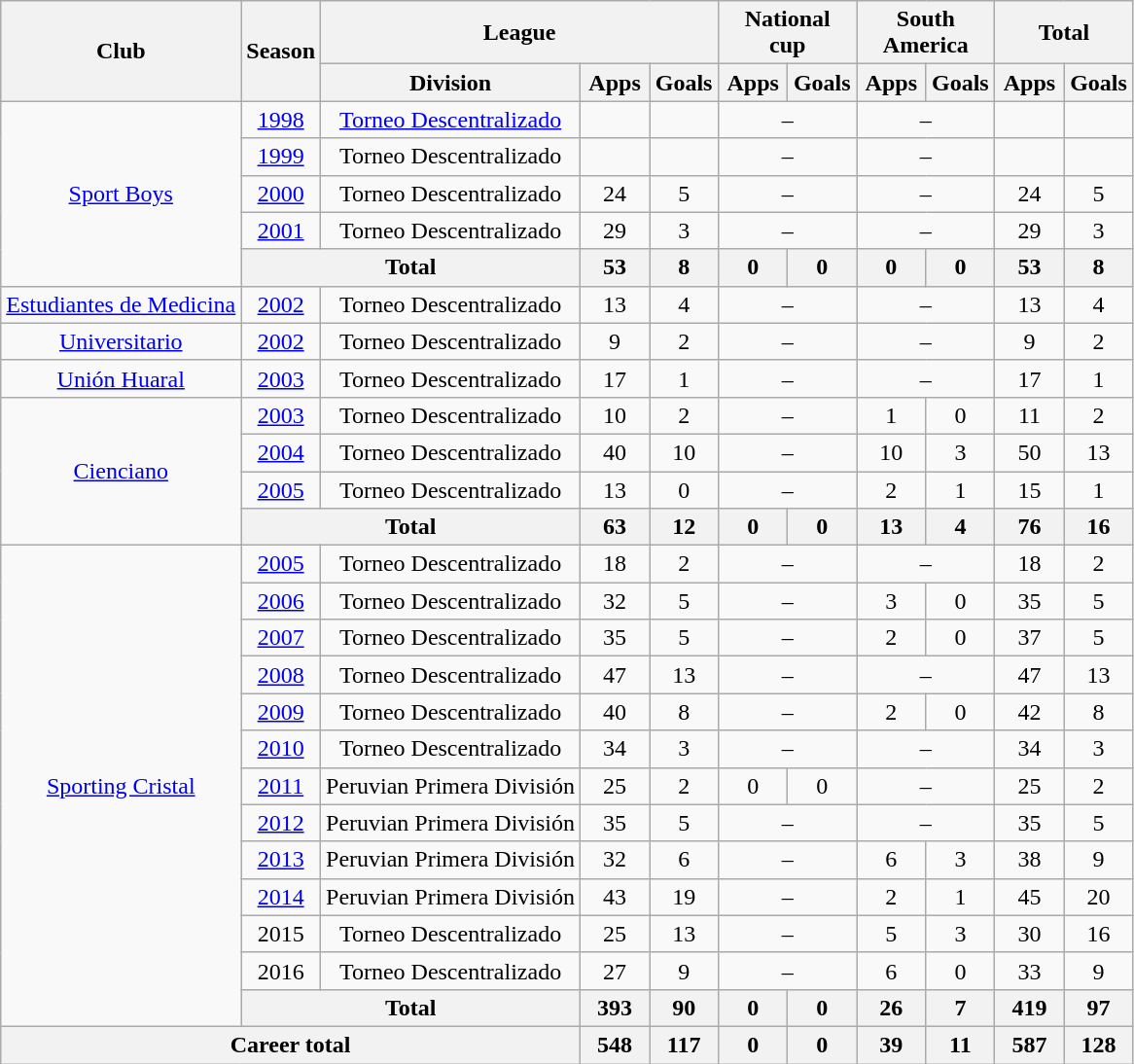<table class="wikitable" style="text-align:center">
<tr>
<th rowspan="2">Club</th>
<th rowspan="2">Season</th>
<th colspan="3">League</th>
<th colspan="2">National cup</th>
<th colspan="2">South America</th>
<th colspan="2">Total</th>
</tr>
<tr>
<th>Division</th>
<th width="40">Apps</th>
<th width="40">Goals</th>
<th width="40">Apps</th>
<th width="40">Goals</th>
<th width="40">Apps</th>
<th width="40">Goals</th>
<th width="40">Apps</th>
<th width="40">Goals</th>
</tr>
<tr>
<td rowspan="5"><a href='#'>Sport Boys</a></td>
<td><a href='#'>1998</a></td>
<td><a href='#'>Torneo Descentralizado</a></td>
<td></td>
<td></td>
<td colspan="2">–</td>
<td colspan="2">–</td>
<td></td>
<td></td>
</tr>
<tr>
<td><a href='#'>1999</a></td>
<td>Torneo Descentralizado</td>
<td></td>
<td></td>
<td colspan="2">–</td>
<td colspan="2">–</td>
<td></td>
<td></td>
</tr>
<tr>
<td><a href='#'>2000</a></td>
<td>Torneo Descentralizado</td>
<td>24</td>
<td>5</td>
<td colspan="2">–</td>
<td colspan="2">–</td>
<td>24</td>
<td>5</td>
</tr>
<tr>
<td><a href='#'>2001</a></td>
<td>Torneo Descentralizado</td>
<td>29</td>
<td>3</td>
<td colspan="2">–</td>
<td colspan="2">–</td>
<td>29</td>
<td>3</td>
</tr>
<tr>
<th colspan="2">Total</th>
<th>53</th>
<th>8</th>
<th>0</th>
<th>0</th>
<th>0</th>
<th>0</th>
<th>53</th>
<th>8</th>
</tr>
<tr>
<td><a href='#'>Estudiantes de Medicina</a></td>
<td><a href='#'>2002</a></td>
<td>Torneo Descentralizado</td>
<td>13</td>
<td>4</td>
<td colspan="2">–</td>
<td colspan="2">–</td>
<td>13</td>
<td>4</td>
</tr>
<tr>
<td><a href='#'>Universitario</a></td>
<td><a href='#'>2002</a></td>
<td>Torneo Descentralizado</td>
<td>9</td>
<td>2</td>
<td colspan="2">–</td>
<td colspan="2">–</td>
<td>9</td>
<td>2</td>
</tr>
<tr>
<td><a href='#'>Unión Huaral</a></td>
<td><a href='#'>2003</a></td>
<td>Torneo Descentralizado</td>
<td>17</td>
<td>1</td>
<td colspan="2">–</td>
<td colspan="2">–</td>
<td>17</td>
<td>1</td>
</tr>
<tr>
<td rowspan="4"><a href='#'>Cienciano</a></td>
<td><a href='#'>2003</a></td>
<td>Torneo Descentralizado</td>
<td>10</td>
<td>2</td>
<td colspan="2">–</td>
<td>1</td>
<td>0</td>
<td>11</td>
<td>2</td>
</tr>
<tr>
<td><a href='#'>2004</a></td>
<td>Torneo Descentralizado</td>
<td>40</td>
<td>10</td>
<td colspan="2">–</td>
<td>10</td>
<td>3</td>
<td>50</td>
<td>13</td>
</tr>
<tr>
<td><a href='#'>2005</a></td>
<td>Torneo Descentralizado</td>
<td>13</td>
<td>0</td>
<td colspan="2">–</td>
<td>2</td>
<td>1</td>
<td>15</td>
<td>1</td>
</tr>
<tr>
<th colspan="2">Total</th>
<th>63</th>
<th>12</th>
<th>0</th>
<th>0</th>
<th>13</th>
<th>4</th>
<th>76</th>
<th>16</th>
</tr>
<tr>
<td rowspan="13"><a href='#'>Sporting Cristal</a></td>
<td><a href='#'>2005</a></td>
<td>Torneo Descentralizado</td>
<td>18</td>
<td>2</td>
<td colspan="2">–</td>
<td colspan="2">–</td>
<td>18</td>
<td>2</td>
</tr>
<tr>
<td><a href='#'>2006</a></td>
<td>Torneo Descentralizado</td>
<td>32</td>
<td>5</td>
<td colspan="2">–</td>
<td>3</td>
<td>0</td>
<td>35</td>
<td>5</td>
</tr>
<tr>
<td><a href='#'>2007</a></td>
<td>Torneo Descentralizado</td>
<td>35</td>
<td>5</td>
<td colspan="2">–</td>
<td>2</td>
<td>0</td>
<td>37</td>
<td>5</td>
</tr>
<tr>
<td><a href='#'>2008</a></td>
<td>Torneo Descentralizado</td>
<td>47</td>
<td>13</td>
<td colspan="2">–</td>
<td colspan="2">–</td>
<td>47</td>
<td>13</td>
</tr>
<tr>
<td><a href='#'>2009</a></td>
<td>Torneo Descentralizado</td>
<td>40</td>
<td>8</td>
<td colspan="2">–</td>
<td>2</td>
<td>0</td>
<td>42</td>
<td>8</td>
</tr>
<tr>
<td><a href='#'>2010</a></td>
<td>Torneo Descentralizado</td>
<td>34</td>
<td>3</td>
<td colspan="2">–</td>
<td colspan="2">–</td>
<td>34</td>
<td>3</td>
</tr>
<tr>
<td><a href='#'>2011</a></td>
<td>Peruvian Primera División</td>
<td>25</td>
<td>2</td>
<td>0</td>
<td>0</td>
<td colspan="2">–</td>
<td>25</td>
<td>2</td>
</tr>
<tr>
<td><a href='#'>2012</a></td>
<td>Peruvian Primera División</td>
<td>35</td>
<td>5</td>
<td colspan="2">–</td>
<td colspan="2">–</td>
<td>35</td>
<td>5</td>
</tr>
<tr>
<td><a href='#'>2013</a></td>
<td>Peruvian Primera División</td>
<td>32</td>
<td>6</td>
<td colspan="2">–</td>
<td>6</td>
<td>3</td>
<td>38</td>
<td>9</td>
</tr>
<tr>
<td><a href='#'>2014</a></td>
<td>Peruvian Primera División</td>
<td>43</td>
<td>19</td>
<td colspan="2">–</td>
<td>2</td>
<td>1</td>
<td>45</td>
<td>20</td>
</tr>
<tr>
<td>2015</td>
<td>Torneo Descentralizado</td>
<td>25</td>
<td>13</td>
<td colspan="2">–</td>
<td>5</td>
<td>3</td>
<td>30</td>
<td>16</td>
</tr>
<tr>
<td>2016</td>
<td>Torneo Descentralizado</td>
<td>27</td>
<td>9</td>
<td colspan="2">–</td>
<td>6</td>
<td>0</td>
<td>33</td>
<td>9</td>
</tr>
<tr>
<th colspan="2">Total</th>
<th>393</th>
<th>90</th>
<th>0</th>
<th>0</th>
<th>26</th>
<th>7</th>
<th>419</th>
<th>97</th>
</tr>
<tr>
<th colspan="3">Career total</th>
<th>548</th>
<th>117</th>
<th>0</th>
<th>0</th>
<th>39</th>
<th>11</th>
<th>587</th>
<th>128</th>
</tr>
</table>
